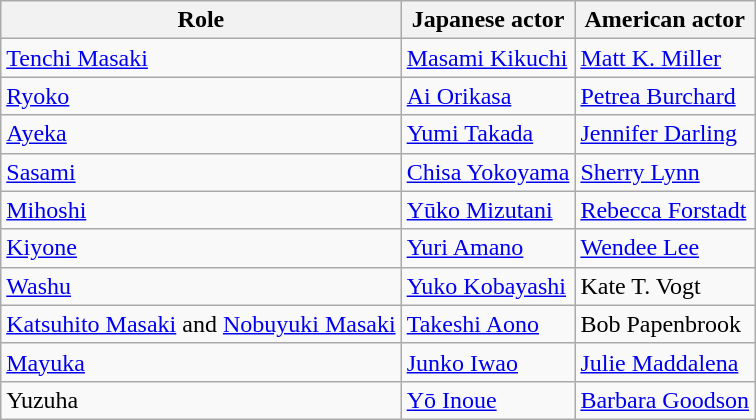<table class="wikitable">
<tr>
<th>Role</th>
<th>Japanese actor</th>
<th>American actor</th>
</tr>
<tr>
<td><a href='#'>Tenchi Masaki</a></td>
<td><a href='#'>Masami Kikuchi</a></td>
<td><a href='#'>Matt K. Miller</a></td>
</tr>
<tr>
<td><a href='#'>Ryoko</a></td>
<td><a href='#'>Ai Orikasa</a></td>
<td><a href='#'>Petrea Burchard</a></td>
</tr>
<tr>
<td><a href='#'>Ayeka</a></td>
<td><a href='#'>Yumi Takada</a></td>
<td><a href='#'>Jennifer Darling</a></td>
</tr>
<tr>
<td><a href='#'>Sasami</a></td>
<td><a href='#'>Chisa Yokoyama</a></td>
<td><a href='#'>Sherry Lynn</a></td>
</tr>
<tr>
<td><a href='#'>Mihoshi</a></td>
<td><a href='#'>Yūko Mizutani</a></td>
<td><a href='#'>Rebecca Forstadt</a></td>
</tr>
<tr>
<td><a href='#'>Kiyone</a></td>
<td><a href='#'>Yuri Amano</a></td>
<td><a href='#'>Wendee Lee</a></td>
</tr>
<tr>
<td><a href='#'>Washu</a></td>
<td><a href='#'>Yuko Kobayashi</a></td>
<td>Kate T. Vogt</td>
</tr>
<tr>
<td><a href='#'>Katsuhito Masaki</a> and <a href='#'>Nobuyuki Masaki</a></td>
<td><a href='#'>Takeshi Aono</a></td>
<td>Bob Papenbrook</td>
</tr>
<tr>
<td><a href='#'>Mayuka</a></td>
<td><a href='#'>Junko Iwao</a></td>
<td><a href='#'>Julie Maddalena</a></td>
</tr>
<tr>
<td>Yuzuha</td>
<td><a href='#'>Yō Inoue</a></td>
<td><a href='#'>Barbara Goodson</a></td>
</tr>
</table>
